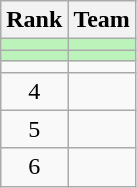<table class=wikitable style="text-align:center;">
<tr>
<th>Rank</th>
<th>Team</th>
</tr>
<tr bgcolor=#bbf3bb>
<td></td>
<td align=left></td>
</tr>
<tr bgcolor=#bbf3bb>
<td></td>
<td align=left></td>
</tr>
<tr>
<td></td>
<td align=left></td>
</tr>
<tr>
<td>4</td>
<td align=left></td>
</tr>
<tr>
<td>5</td>
<td align=left></td>
</tr>
<tr>
<td>6</td>
<td align=left></td>
</tr>
</table>
